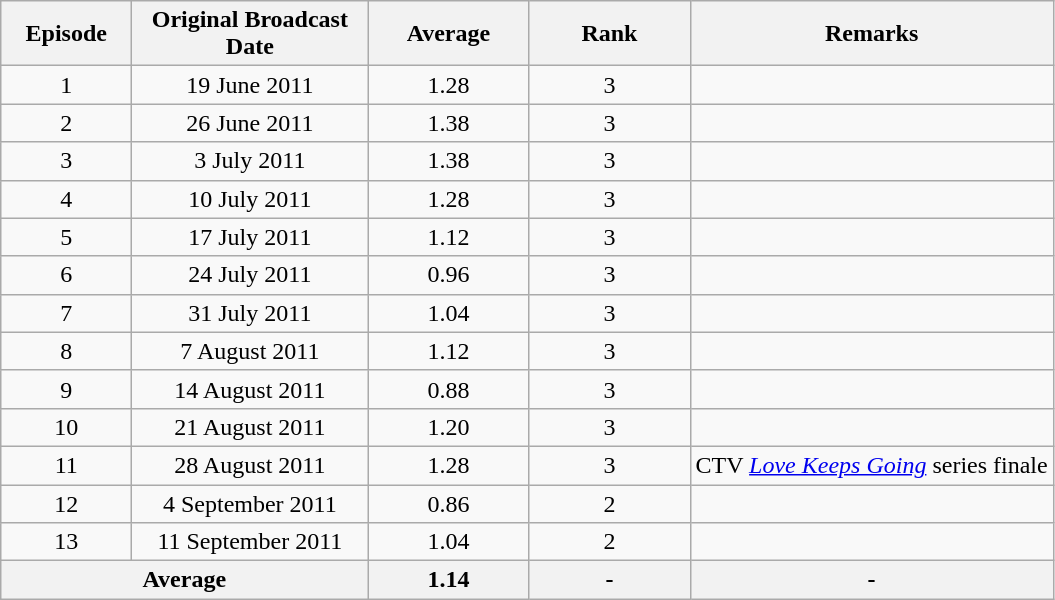<table class="wikitable" style="text-align:center">
<tr>
<th width=80>Episode</th>
<th width=150>Original Broadcast Date</th>
<th width=100>Average</th>
<th width=100>Rank</th>
<th>Remarks</th>
</tr>
<tr>
<td>1</td>
<td>19 June 2011</td>
<td>1.28</td>
<td>3</td>
<td></td>
</tr>
<tr>
<td>2</td>
<td>26 June 2011</td>
<td>1.38</td>
<td>3</td>
<td></td>
</tr>
<tr>
<td>3</td>
<td>3 July 2011</td>
<td>1.38</td>
<td>3</td>
<td></td>
</tr>
<tr>
<td>4</td>
<td>10 July 2011</td>
<td>1.28</td>
<td>3</td>
<td></td>
</tr>
<tr>
<td>5</td>
<td>17 July 2011</td>
<td>1.12</td>
<td>3</td>
<td></td>
</tr>
<tr>
<td>6</td>
<td>24 July 2011</td>
<td>0.96</td>
<td>3</td>
<td></td>
</tr>
<tr>
<td>7</td>
<td>31 July 2011</td>
<td>1.04</td>
<td>3</td>
<td></td>
</tr>
<tr>
<td>8</td>
<td>7 August 2011</td>
<td>1.12</td>
<td>3</td>
<td></td>
</tr>
<tr>
<td>9</td>
<td>14 August 2011</td>
<td>0.88</td>
<td>3</td>
<td></td>
</tr>
<tr>
<td>10</td>
<td>21 August 2011</td>
<td>1.20</td>
<td>3</td>
<td></td>
</tr>
<tr>
<td>11</td>
<td>28 August 2011</td>
<td>1.28</td>
<td>3</td>
<td>CTV <em><a href='#'>Love Keeps Going</a></em> series finale</td>
</tr>
<tr>
<td>12</td>
<td>4 September 2011</td>
<td>0.86</td>
<td>2</td>
<td></td>
</tr>
<tr>
<td>13</td>
<td>11 September 2011</td>
<td>1.04</td>
<td>2</td>
<td></td>
</tr>
<tr>
<th colspan=2>Average</th>
<th>1.14</th>
<th>-</th>
<th>-</th>
</tr>
</table>
